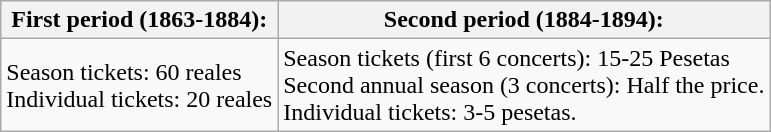<table class="wikitable">
<tr>
<th><strong>First period (1863-1884):</strong></th>
<th><strong>Second period (1884-1894):</strong></th>
</tr>
<tr>
<td>Season tickets: 60 reales<br>Individual tickets: 20 reales</td>
<td>Season tickets (first 6 concerts): 15-25 Pesetas<br>Second annual season (3 concerts): Half the price.<br>Individual tickets: 3-5 pesetas.</td>
</tr>
</table>
